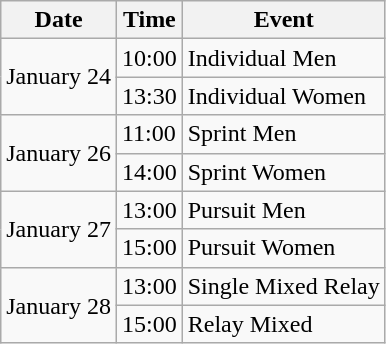<table class="wikitable">
<tr>
<th>Date</th>
<th>Time</th>
<th>Event</th>
</tr>
<tr>
<td rowspan="2">January 24</td>
<td>10:00</td>
<td>Individual Men</td>
</tr>
<tr>
<td>13:30</td>
<td>Individual Women</td>
</tr>
<tr>
<td rowspan="2">January 26</td>
<td>11:00</td>
<td>Sprint Men</td>
</tr>
<tr>
<td>14:00</td>
<td>Sprint Women</td>
</tr>
<tr>
<td rowspan="2">January 27</td>
<td>13:00</td>
<td>Pursuit Men</td>
</tr>
<tr>
<td>15:00</td>
<td>Pursuit Women</td>
</tr>
<tr>
<td rowspan="2">January 28</td>
<td>13:00</td>
<td>Single Mixed Relay</td>
</tr>
<tr>
<td>15:00</td>
<td>Relay Mixed</td>
</tr>
</table>
